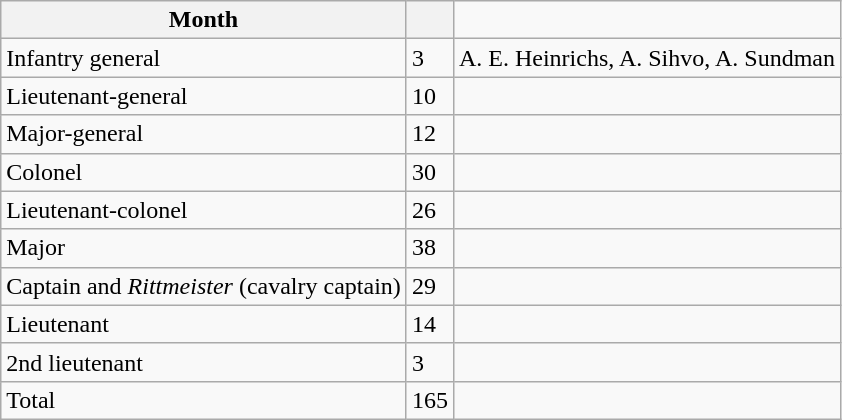<table class="wikitable">
<tr>
<th>Month</th>
<th></th>
</tr>
<tr>
<td>Infantry general</td>
<td>3</td>
<td>A. E. Heinrichs, A. Sihvo, A. Sundman</td>
</tr>
<tr>
<td>Lieutenant-general</td>
<td>10</td>
<td></td>
</tr>
<tr>
<td>Major-general</td>
<td>12</td>
<td></td>
</tr>
<tr>
<td>Colonel</td>
<td>30</td>
<td></td>
</tr>
<tr>
<td>Lieutenant-colonel</td>
<td>26</td>
<td></td>
</tr>
<tr>
<td>Major</td>
<td>38</td>
<td></td>
</tr>
<tr>
<td>Captain and <em>Rittmeister</em> (cavalry captain)</td>
<td>29</td>
<td></td>
</tr>
<tr>
<td>Lieutenant</td>
<td>14</td>
<td></td>
</tr>
<tr>
<td>2nd lieutenant</td>
<td>3</td>
<td></td>
</tr>
<tr>
<td>Total</td>
<td>165</td>
<td></td>
</tr>
</table>
